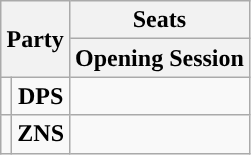<table class="wikitable">
<tr>
<th colspan="2" rowspan="2">Party</th>
<th colspan="2">Seats</th>
</tr>
<tr>
<th>Opening Session</th>
</tr>
<tr>
<td style="color:inherit;background:"></td>
<td style="text-align:center"><strong>DPS</strong></td>
<td></td>
</tr>
<tr>
<td style="color:inherit;background:"></td>
<td style="text-align:center"><strong>ZNS</strong></td>
<td></td>
</tr>
</table>
